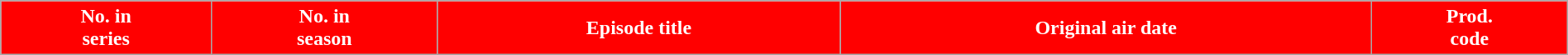<table class="wikitable plainrowheaders" style="width:100%; margin:auto; background:#FFFFF;">
<tr>
<th style="background:#FF0000; color:#fff; text-align:center;">No. in<br>series</th>
<th ! style="background:#FF0000; color:#fff; text-align:center;">No. in<br>season</th>
<th ! style="background:#FF0000; color:#fff; text-align:center;">Episode title</th>
<th ! style="background:#FF0000; color:#fff; text-align:center;">Original air date</th>
<th ! style="background:#FF0000; color:#fff; text-align:center;">Prod.<br>code<br>

</th>
</tr>
</table>
